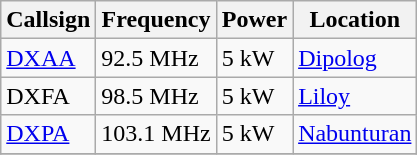<table class="wikitable">
<tr>
<th>Callsign</th>
<th>Frequency</th>
<th>Power</th>
<th>Location</th>
</tr>
<tr>
<td><a href='#'>DXAA</a></td>
<td>92.5 MHz</td>
<td>5 kW</td>
<td><a href='#'>Dipolog</a></td>
</tr>
<tr>
<td>DXFA</td>
<td>98.5 MHz</td>
<td>5 kW</td>
<td><a href='#'>Liloy</a></td>
</tr>
<tr>
<td><a href='#'>DXPA</a></td>
<td>103.1 MHz</td>
<td>5 kW</td>
<td><a href='#'>Nabunturan</a></td>
</tr>
<tr>
</tr>
</table>
